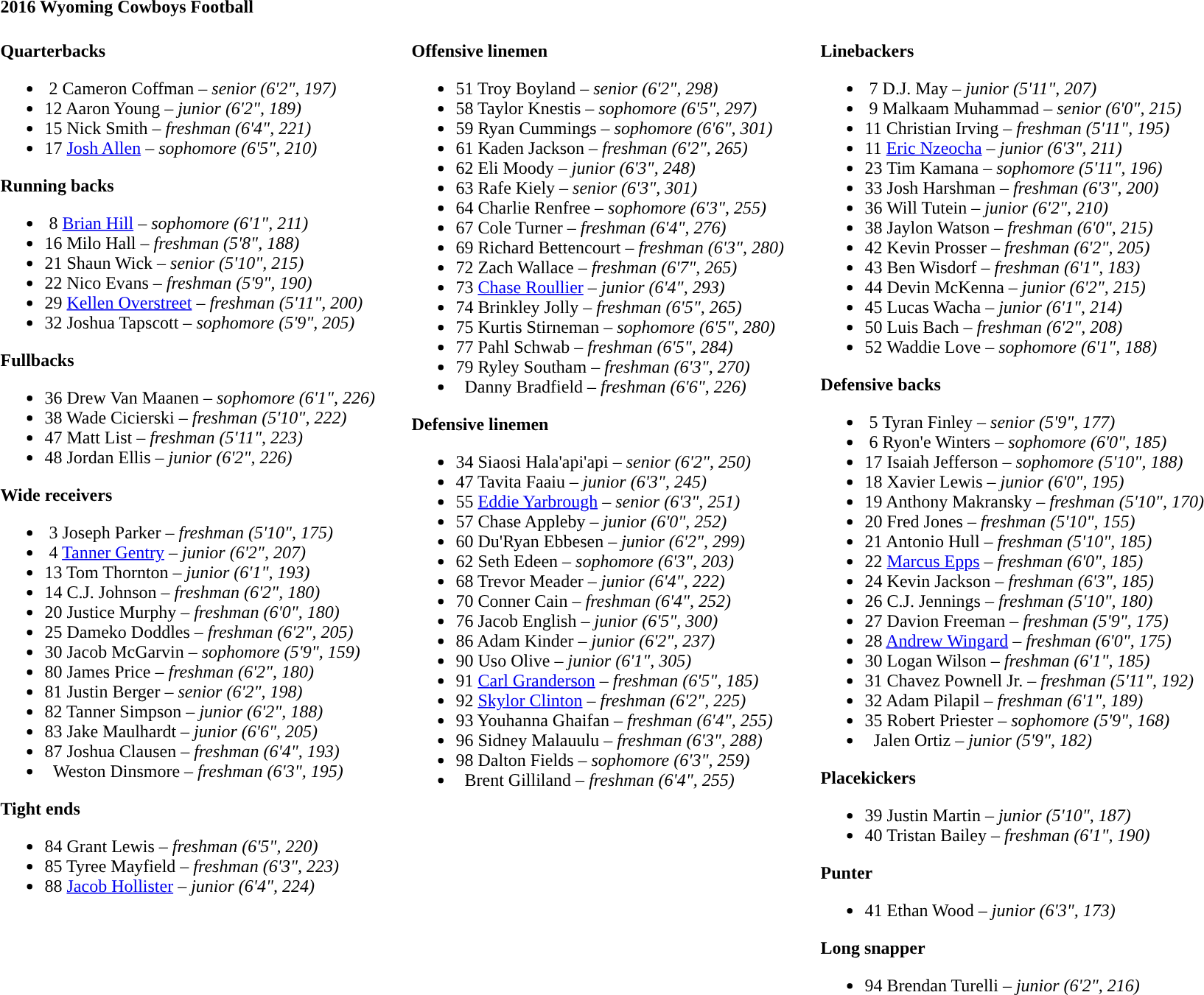<table class="toccolours" style="text-align: left;">
<tr>
<td colspan=11><strong>2016 Wyoming Cowboys Football</strong></td>
</tr>
<tr>
<td valign="top"><br><strong>Quarterbacks</strong><ul><li> 2 Cameron Coffman – <em> senior (6'2", 197)</em></li><li>12 Aaron Young – <em>junior (6'2", 189)</em></li><li>15 Nick Smith – <em> freshman (6'4", 221)</em></li><li>17 <a href='#'>Josh Allen</a> – <em>sophomore (6'5", 210)</em></li></ul><strong>Running backs</strong><ul><li> 8 <a href='#'>Brian Hill</a> – <em>sophomore (6'1", 211)</em></li><li>16 Milo Hall – <em>freshman (5'8", 188)</em></li><li>21 Shaun Wick – <em>senior (5'10", 215)</em></li><li>22 Nico Evans – <em> freshman (5'9", 190)</em></li><li>29 <a href='#'>Kellen Overstreet</a> – <em>freshman (5'11", 200)</em></li><li>32 Joshua Tapscott – <em>sophomore (5'9", 205)</em></li></ul><strong>Fullbacks</strong><ul><li>36 Drew Van Maanen – <em>sophomore (6'1", 226)</em></li><li>38 Wade Cicierski – <em> freshman (5'10", 222)</em></li><li>47 Matt List – <em> freshman (5'11", 223)</em></li><li>48 Jordan Ellis – <em>junior (6'2", 226)</em></li></ul><strong>Wide receivers</strong><ul><li> 3 Joseph Parker – <em>freshman (5'10", 175)</em></li><li> 4 <a href='#'>Tanner Gentry</a> – <em>junior (6'2", 207)</em></li><li>13 Tom Thornton – <em>junior (6'1", 193)</em></li><li>14 C.J. Johnson – <em>freshman (6'2", 180)</em></li><li>20 Justice Murphy – <em>freshman (6'0", 180)</em></li><li>25 Dameko Doddles – <em>freshman (6'2", 205)</em></li><li>30 Jacob McGarvin – <em>sophomore (5'9", 159)</em></li><li>80 James Price – <em>freshman (6'2", 180)</em></li><li>81 Justin Berger – <em> senior (6'2", 198)</em></li><li>82 Tanner Simpson – <em>junior (6'2", 188)</em></li><li>83 Jake Maulhardt – <em>junior (6'6", 205)</em></li><li>87 Joshua Clausen – <em>freshman (6'4", 193)</em></li><li>   Weston Dinsmore – <em>freshman (6'3", 195)</em></li></ul><strong>Tight ends</strong><ul><li>84 Grant Lewis – <em> freshman (6'5", 220)</em></li><li>85 Tyree Mayfield – <em> freshman (6'3", 223)</em></li><li>88 <a href='#'>Jacob Hollister</a> – <em>junior (6'4", 224)</em></li></ul></td>
<td width="25"> </td>
<td valign="top"><br><strong>Offensive linemen</strong><ul><li>51 Troy Boyland – <em>senior (6'2", 298)</em></li><li>58 Taylor Knestis – <em>sophomore (6'5", 297)</em></li><li>59 Ryan Cummings – <em>sophomore (6'6", 301)</em></li><li>61 Kaden Jackson – <em>freshman (6'2", 265)</em></li><li>62 Eli Moody – <em> junior (6'3", 248)</em></li><li>63 Rafe Kiely – <em>senior (6'3", 301)</em></li><li>64 Charlie Renfree – <em>sophomore (6'3", 255)</em></li><li>67 Cole Turner – <em> freshman (6'4", 276)</em></li><li>69 Richard Bettencourt – <em> freshman (6'3", 280)</em></li><li>72 Zach Wallace – <em>freshman (6'7", 265)</em></li><li>73 <a href='#'>Chase Roullier</a> – <em>junior (6'4", 293)</em></li><li>74 Brinkley Jolly – <em> freshman (6'5", 265)</em></li><li>75 Kurtis Stirneman – <em>sophomore (6'5", 280)</em></li><li>77 Pahl Schwab – <em>freshman (6'5", 284)</em></li><li>79 Ryley Southam – <em> freshman (6'3", 270)</em></li><li>   Danny Bradfield – <em>freshman (6'6", 226)</em></li></ul><strong>Defensive linemen</strong><ul><li>34 Siaosi Hala'api'api – <em>senior (6'2", 250)</em></li><li>47 Tavita Faaiu – <em>junior (6'3", 245)</em></li><li>55 <a href='#'>Eddie Yarbrough</a> – <em>senior (6'3", 251)</em></li><li>57 Chase Appleby – <em>junior (6'0", 252)</em></li><li>60 Du'Ryan Ebbesen – <em>junior (6'2", 299)</em></li><li>62 Seth Edeen – <em>sophomore (6'3", 203)</em></li><li>68 Trevor Meader – <em>junior (6'4", 222)</em></li><li>70 Conner Cain – <em> freshman (6'4", 252)</em></li><li>76 Jacob English – <em>junior (6'5", 300)</em></li><li>86 Adam Kinder – <em>junior (6'2", 237)</em></li><li>90 Uso Olive – <em>junior (6'1", 305)</em></li><li>91 <a href='#'>Carl Granderson</a> – <em>freshman (6'5", 185)</em></li><li>92 <a href='#'>Skylor Clinton</a> – <em>freshman (6'2", 225)</em></li><li>93 Youhanna Ghaifan – <em>freshman (6'4", 255)</em></li><li>96 Sidney Malauulu – <em> freshman (6'3", 288)</em></li><li>98 Dalton Fields – <em>sophomore (6'3", 259)</em></li><li>   Brent Gilliland – <em>freshman (6'4", 255)</em></li></ul></td>
<td width="25"> </td>
<td valign="top"><br><strong>Linebackers</strong><ul><li> 7 D.J. May – <em>junior (5'11", 207)</em></li><li> 9 Malkaam Muhammad – <em>senior (6'0", 215)</em></li><li>11 Christian Irving – <em>freshman (5'11", 195)</em></li><li>11 <a href='#'>Eric Nzeocha</a> – <em>junior (6'3", 211)</em></li><li>23 Tim Kamana – <em>sophomore (5'11", 196)</em></li><li>33 Josh Harshman – <em>freshman (6'3", 200)</em></li><li>36 Will Tutein – <em>junior (6'2", 210)</em></li><li>38 Jaylon Watson – <em>freshman (6'0", 215)</em></li><li>42 Kevin Prosser – <em>freshman (6'2", 205)</em></li><li>43 Ben Wisdorf – <em>freshman (6'1", 183)</em></li><li>44 Devin McKenna – <em>junior (6'2", 215)</em></li><li>45 Lucas Wacha – <em>junior (6'1", 214)</em></li><li>50 Luis Bach – <em>freshman (6'2", 208)</em></li><li>52 Waddie Love – <em>sophomore (6'1", 188)</em></li></ul><strong>Defensive backs</strong><ul><li> 5 Tyran Finley – <em>senior (5'9", 177)</em></li><li> 6 Ryon'e Winters – <em>sophomore (6'0", 185)</em></li><li>17 Isaiah Jefferson – <em>sophomore (5'10", 188)</em></li><li>18 Xavier Lewis – <em>junior (6'0", 195)</em></li><li>19 Anthony Makransky – <em> freshman (5'10", 170)</em></li><li>20 Fred Jones – <em> freshman (5'10", 155)</em></li><li>21 Antonio Hull – <em>freshman (5'10", 185)</em></li><li>22 <a href='#'>Marcus Epps</a> – <em> freshman (6'0", 185)</em></li><li>24 Kevin Jackson – <em>freshman (6'3", 185)</em></li><li>26 C.J. Jennings – <em> freshman (5'10", 180)</em></li><li>27 Davion Freeman – <em>freshman (5'9", 175)</em></li><li>28 <a href='#'>Andrew Wingard</a> – <em>freshman (6'0", 175)</em></li><li>30 Logan Wilson – <em>freshman (6'1", 185)</em></li><li>31 Chavez Pownell Jr. – <em> freshman (5'11", 192)</em></li><li>32 Adam Pilapil – <em> freshman (6'1", 189)</em></li><li>35 Robert Priester – <em>sophomore (5'9", 168)</em></li><li>   Jalen Ortiz – <em>junior (5'9", 182)</em></li></ul><strong>Placekickers</strong><ul><li>39 Justin Martin – <em> junior (5'10", 187)</em></li><li>40 Tristan Bailey – <em>freshman (6'1", 190)</em></li></ul><strong>Punter</strong><ul><li>41 Ethan Wood – <em>junior (6'3", 173)</em></li></ul><strong>Long snapper</strong><ul><li>94 Brendan Turelli – <em>junior (6'2", 216)</em></li></ul></td>
</tr>
</table>
